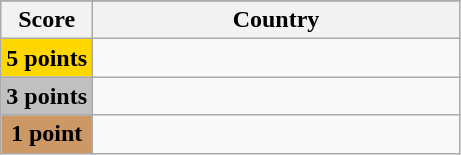<table class="wikitable">
<tr>
</tr>
<tr>
<th scope="col" width="20%">Score</th>
<th scope="col">Country</th>
</tr>
<tr>
<th scope="row" style="background:gold">5 points</th>
<td></td>
</tr>
<tr>
<th scope="row" style="background:silver">3 points</th>
<td></td>
</tr>
<tr>
<th scope="row" style="background:#CC9966">1 point</th>
<td></td>
</tr>
</table>
